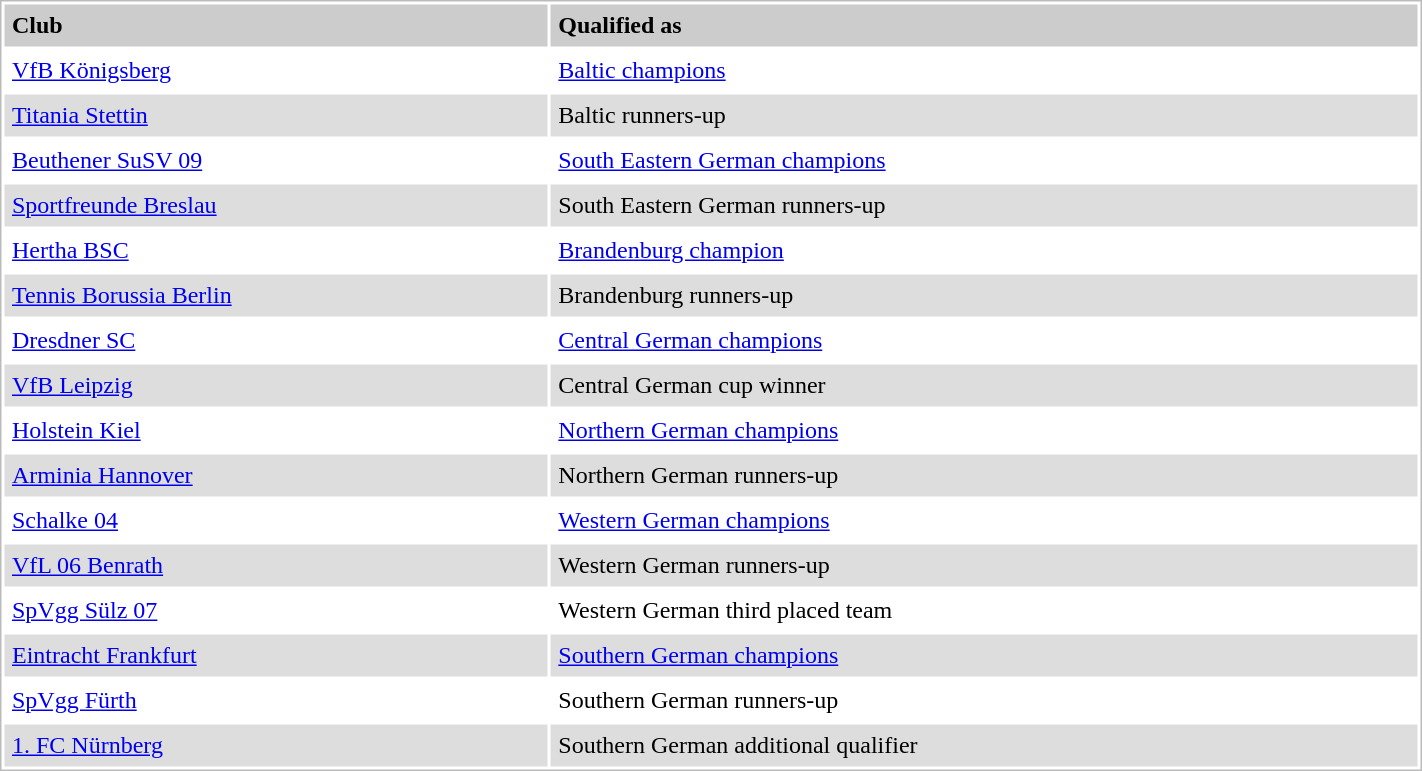<table style="border:1px solid #bbb;background:#fff;" cellpadding="5" cellspacing="2" width="75%">
<tr style="background:#ccc;font-weight:bold">
<td>Club</td>
<td>Qualified as</td>
</tr>
<tr>
<td><a href='#'>VfB Königsberg</a></td>
<td><a href='#'>Baltic champions</a></td>
</tr>
<tr style="background:#ddd">
<td><a href='#'>Titania Stettin</a></td>
<td>Baltic runners-up</td>
</tr>
<tr>
<td><a href='#'>Beuthener SuSV 09</a></td>
<td><a href='#'>South Eastern German champions</a></td>
</tr>
<tr style="background:#ddd">
<td><a href='#'>Sportfreunde Breslau</a></td>
<td>South Eastern German runners-up</td>
</tr>
<tr>
<td><a href='#'>Hertha BSC</a></td>
<td><a href='#'>Brandenburg champion</a></td>
</tr>
<tr style="background:#ddd">
<td><a href='#'>Tennis Borussia Berlin</a></td>
<td>Brandenburg runners-up</td>
</tr>
<tr>
<td><a href='#'>Dresdner SC</a></td>
<td><a href='#'>Central German champions</a></td>
</tr>
<tr style="background:#ddd">
<td><a href='#'>VfB Leipzig</a></td>
<td>Central German cup winner</td>
</tr>
<tr>
<td><a href='#'>Holstein Kiel</a></td>
<td><a href='#'>Northern German champions</a></td>
</tr>
<tr style="background:#ddd">
<td><a href='#'>Arminia Hannover</a></td>
<td>Northern German runners-up</td>
</tr>
<tr>
<td><a href='#'>Schalke 04</a></td>
<td><a href='#'>Western German champions</a></td>
</tr>
<tr style="background:#ddd">
<td><a href='#'>VfL 06 Benrath</a></td>
<td>Western German runners-up</td>
</tr>
<tr>
<td><a href='#'>SpVgg Sülz 07</a></td>
<td>Western German third placed team</td>
</tr>
<tr style="background:#ddd">
<td><a href='#'>Eintracht Frankfurt</a></td>
<td><a href='#'>Southern German champions</a></td>
</tr>
<tr>
<td><a href='#'>SpVgg Fürth</a></td>
<td>Southern German runners-up</td>
</tr>
<tr style="background:#ddd">
<td><a href='#'>1. FC Nürnberg</a></td>
<td>Southern German additional qualifier</td>
</tr>
</table>
